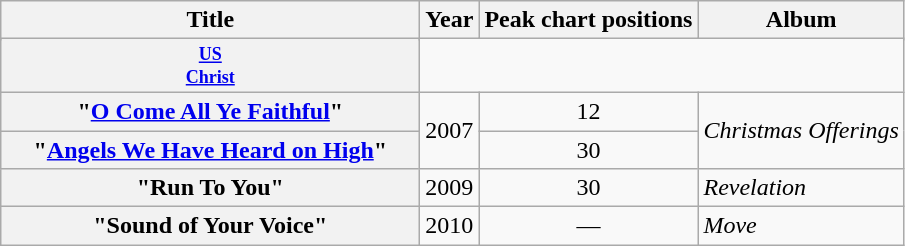<table class="wikitable plainrowheaders" style=text-align:center;>
<tr>
<th scope="col" rowspan="2" style="width:17em;">Title</th>
<th scope="col" rowspan="2">Year</th>
<th scope="col" colspan="1">Peak chart positions</th>
<th scope="col" rowspan="2">Album</th>
</tr>
<tr>
</tr>
<tr style="font-size:smaller;">
<th scope="col" style="width:3em;font-size:90%;"><a href='#'>US<br>Christ</a><br></th>
</tr>
<tr>
<th scope="row">"<a href='#'>O Come All Ye Faithful</a>"</th>
<td rowspan="2">2007</td>
<td>12</td>
<td rowspan="2" style="text-align:left;"><em>Christmas Offerings</em></td>
</tr>
<tr>
<th scope="row">"<a href='#'>Angels We Have Heard on High</a>"</th>
<td>30</td>
</tr>
<tr>
<th scope="row">"Run To You"</th>
<td>2009</td>
<td>30</td>
<td style="text-align:left;"><em>Revelation</em></td>
</tr>
<tr>
<th scope="row">"Sound of Your Voice"<br></th>
<td>2010</td>
<td>—</td>
<td style="text-align:left;"><em>Move</em></td>
</tr>
</table>
